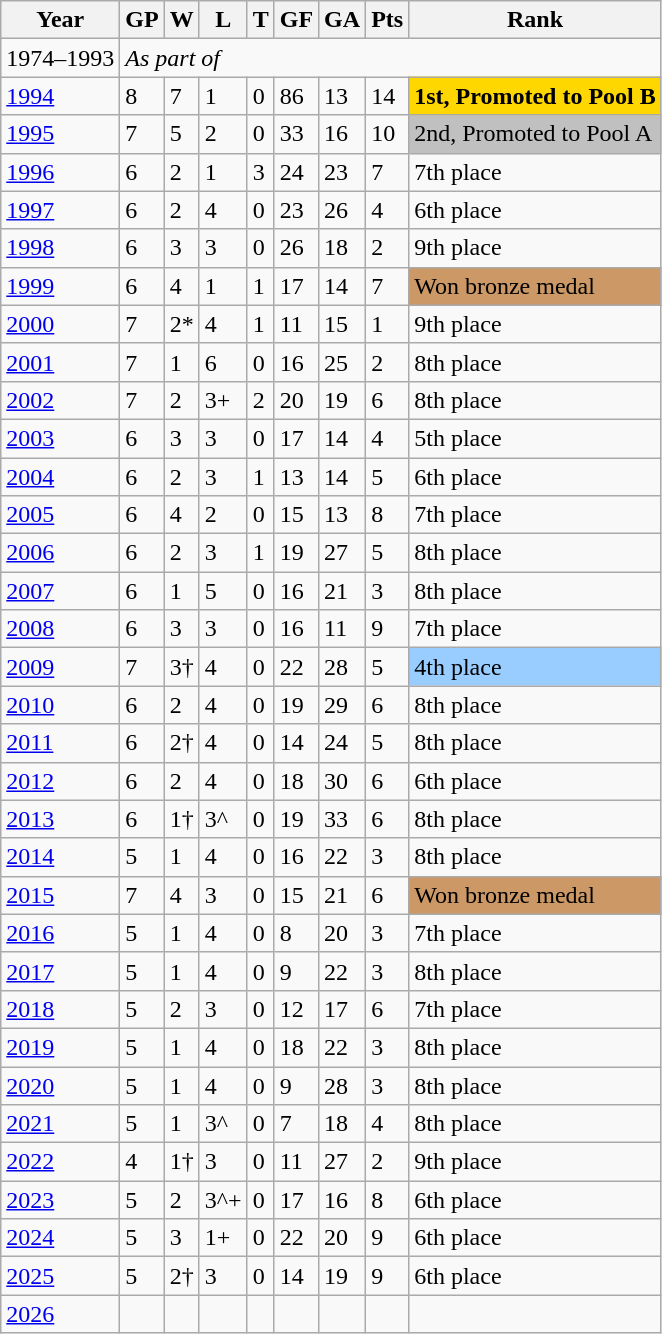<table class="wikitable">
<tr>
<th>Year</th>
<th>GP</th>
<th>W</th>
<th>L</th>
<th>T</th>
<th>GF</th>
<th>GA</th>
<th>Pts</th>
<th>Rank</th>
</tr>
<tr>
<td>1974–1993</td>
<td colspan=13><em>As part of </em></td>
</tr>
<tr>
<td> <a href='#'>1994</a></td>
<td>8</td>
<td>7</td>
<td>1</td>
<td>0</td>
<td>86</td>
<td>13</td>
<td>14</td>
<td style="background:gold;"><strong>1st, Promoted to Pool B</strong></td>
</tr>
<tr>
<td> <a href='#'>1995</a></td>
<td>7</td>
<td>5</td>
<td>2</td>
<td>0</td>
<td>33</td>
<td>16</td>
<td>10</td>
<td style="background:silver;">2nd, Promoted to Pool A</td>
</tr>
<tr>
<td> <a href='#'>1996</a></td>
<td>6</td>
<td>2</td>
<td>1</td>
<td>3</td>
<td>24</td>
<td>23</td>
<td>7</td>
<td>7th place</td>
</tr>
<tr>
<td> <a href='#'>1997</a></td>
<td>6</td>
<td>2</td>
<td>4</td>
<td>0</td>
<td>23</td>
<td>26</td>
<td>4</td>
<td>6th place</td>
</tr>
<tr>
<td> <a href='#'>1998</a></td>
<td>6</td>
<td>3</td>
<td>3</td>
<td>0</td>
<td>26</td>
<td>18</td>
<td>2</td>
<td>9th place</td>
</tr>
<tr>
<td> <a href='#'>1999</a></td>
<td>6</td>
<td>4</td>
<td>1</td>
<td>1</td>
<td>17</td>
<td>14</td>
<td>7</td>
<td style="background:#c96;">Won bronze medal</td>
</tr>
<tr>
<td> <a href='#'>2000</a></td>
<td>7</td>
<td>2*</td>
<td>4</td>
<td>1</td>
<td>11</td>
<td>15</td>
<td>1</td>
<td>9th place</td>
</tr>
<tr>
<td> <a href='#'>2001</a></td>
<td>7</td>
<td>1</td>
<td>6</td>
<td>0</td>
<td>16</td>
<td>25</td>
<td>2</td>
<td>8th place</td>
</tr>
<tr>
<td> <a href='#'>2002</a></td>
<td>7</td>
<td>2</td>
<td>3+</td>
<td>2</td>
<td>20</td>
<td>19</td>
<td>6</td>
<td>8th place</td>
</tr>
<tr>
<td> <a href='#'>2003</a></td>
<td>6</td>
<td>3</td>
<td>3</td>
<td>0</td>
<td>17</td>
<td>14</td>
<td>4</td>
<td>5th place</td>
</tr>
<tr>
<td> <a href='#'>2004</a></td>
<td>6</td>
<td>2</td>
<td>3</td>
<td>1</td>
<td>13</td>
<td>14</td>
<td>5</td>
<td>6th place</td>
</tr>
<tr>
<td> <a href='#'>2005</a></td>
<td>6</td>
<td>4</td>
<td>2</td>
<td>0</td>
<td>15</td>
<td>13</td>
<td>8</td>
<td>7th place</td>
</tr>
<tr>
<td> <a href='#'>2006</a></td>
<td>6</td>
<td>2</td>
<td>3</td>
<td>1</td>
<td>19</td>
<td>27</td>
<td>5</td>
<td>8th place</td>
</tr>
<tr>
<td> <a href='#'>2007</a></td>
<td>6</td>
<td>1</td>
<td>5</td>
<td>0</td>
<td>16</td>
<td>21</td>
<td>3</td>
<td>8th place</td>
</tr>
<tr>
<td> <a href='#'>2008</a></td>
<td>6</td>
<td>3</td>
<td>3</td>
<td>0</td>
<td>16</td>
<td>11</td>
<td>9</td>
<td>7th place</td>
</tr>
<tr>
<td> <a href='#'>2009</a></td>
<td>7</td>
<td>3†</td>
<td>4</td>
<td>0</td>
<td>22</td>
<td>28</td>
<td>5</td>
<td style="background:#9acdff;">4th place</td>
</tr>
<tr>
<td> <a href='#'>2010</a></td>
<td>6</td>
<td>2</td>
<td>4</td>
<td>0</td>
<td>19</td>
<td>29</td>
<td>6</td>
<td>8th place</td>
</tr>
<tr>
<td> <a href='#'>2011</a></td>
<td>6</td>
<td>2†</td>
<td>4</td>
<td>0</td>
<td>14</td>
<td>24</td>
<td>5</td>
<td>8th place</td>
</tr>
<tr>
<td> <a href='#'>2012</a></td>
<td>6</td>
<td>2</td>
<td>4</td>
<td>0</td>
<td>18</td>
<td>30</td>
<td>6</td>
<td>6th place</td>
</tr>
<tr>
<td> <a href='#'>2013</a></td>
<td>6</td>
<td>1†</td>
<td>3^</td>
<td>0</td>
<td>19</td>
<td>33</td>
<td>6</td>
<td>8th place</td>
</tr>
<tr>
<td> <a href='#'>2014</a></td>
<td>5</td>
<td>1</td>
<td>4</td>
<td>0</td>
<td>16</td>
<td>22</td>
<td>3</td>
<td>8th place</td>
</tr>
<tr>
<td> <a href='#'>2015</a></td>
<td>7</td>
<td>4</td>
<td>3</td>
<td>0</td>
<td>15</td>
<td>21</td>
<td>6</td>
<td style="background:#c96;">Won bronze medal</td>
</tr>
<tr>
<td> <a href='#'>2016</a></td>
<td>5</td>
<td>1</td>
<td>4</td>
<td>0</td>
<td>8</td>
<td>20</td>
<td>3</td>
<td>7th place</td>
</tr>
<tr>
<td> <a href='#'>2017</a></td>
<td>5</td>
<td>1</td>
<td>4</td>
<td>0</td>
<td>9</td>
<td>22</td>
<td>3</td>
<td>8th place</td>
</tr>
<tr>
<td> <a href='#'>2018</a></td>
<td>5</td>
<td>2</td>
<td>3</td>
<td>0</td>
<td>12</td>
<td>17</td>
<td>6</td>
<td>7th place</td>
</tr>
<tr>
<td> <a href='#'>2019</a></td>
<td>5</td>
<td>1</td>
<td>4</td>
<td>0</td>
<td>18</td>
<td>22</td>
<td>3</td>
<td>8th place</td>
</tr>
<tr>
<td> <a href='#'>2020</a></td>
<td>5</td>
<td>1</td>
<td>4</td>
<td>0</td>
<td>9</td>
<td>28</td>
<td>3</td>
<td>8th place</td>
</tr>
<tr>
<td> <a href='#'>2021</a></td>
<td>5</td>
<td>1</td>
<td>3^</td>
<td>0</td>
<td>7</td>
<td>18</td>
<td>4</td>
<td>8th place</td>
</tr>
<tr>
<td> <a href='#'>2022</a></td>
<td>4</td>
<td>1†</td>
<td>3</td>
<td>0</td>
<td>11</td>
<td>27</td>
<td>2</td>
<td>9th place</td>
</tr>
<tr>
<td> <a href='#'>2023</a></td>
<td>5</td>
<td>2</td>
<td>3^+</td>
<td>0</td>
<td>17</td>
<td>16</td>
<td>8</td>
<td>6th place</td>
</tr>
<tr>
<td> <a href='#'>2024</a></td>
<td>5</td>
<td>3</td>
<td>1+</td>
<td>0</td>
<td>22</td>
<td>20</td>
<td>9</td>
<td>6th place</td>
</tr>
<tr>
<td> <a href='#'>2025</a></td>
<td>5</td>
<td>2†</td>
<td>3</td>
<td>0</td>
<td>14</td>
<td>19</td>
<td>9</td>
<td>6th place</td>
</tr>
<tr>
<td> <a href='#'>2026</a></td>
<td></td>
<td></td>
<td></td>
<td></td>
<td></td>
<td></td>
<td></td>
<td></td>
</tr>
</table>
